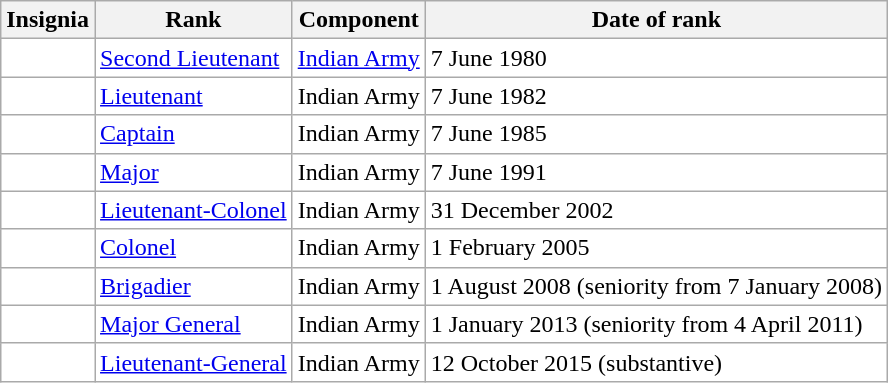<table class="wikitable" style="background:white">
<tr>
<th>Insignia</th>
<th>Rank</th>
<th>Component</th>
<th>Date of rank</th>
</tr>
<tr>
<td align="center"></td>
<td><a href='#'>Second Lieutenant</a></td>
<td><a href='#'>Indian Army</a></td>
<td>7 June 1980</td>
</tr>
<tr>
<td align="center"></td>
<td><a href='#'>Lieutenant</a></td>
<td>Indian Army</td>
<td>7 June 1982</td>
</tr>
<tr>
<td align="center"></td>
<td><a href='#'>Captain</a></td>
<td>Indian Army</td>
<td>7 June 1985</td>
</tr>
<tr>
<td align="center"></td>
<td><a href='#'>Major</a></td>
<td>Indian Army</td>
<td>7 June 1991</td>
</tr>
<tr>
<td align="center"></td>
<td><a href='#'>Lieutenant-Colonel</a></td>
<td>Indian Army</td>
<td>31 December 2002</td>
</tr>
<tr>
<td align="center"></td>
<td><a href='#'>Colonel</a></td>
<td>Indian Army</td>
<td>1 February 2005</td>
</tr>
<tr>
<td align="center"></td>
<td><a href='#'>Brigadier</a></td>
<td>Indian Army</td>
<td>1 August 2008 (seniority from 7 January 2008)</td>
</tr>
<tr>
<td align="center"></td>
<td><a href='#'>Major General</a></td>
<td>Indian Army</td>
<td>1 January 2013 (seniority from 4 April 2011)</td>
</tr>
<tr>
<td align="center"></td>
<td><a href='#'>Lieutenant-General</a></td>
<td>Indian Army</td>
<td>12 October 2015 (substantive)</td>
</tr>
</table>
